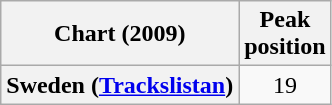<table class="wikitable plainrowheaders" style="text-align:center">
<tr>
<th scope="col">Chart (2009)</th>
<th scope="col">Peak<br>position</th>
</tr>
<tr>
<th scope="row">Sweden (<a href='#'>Trackslistan</a>)</th>
<td>19</td>
</tr>
</table>
